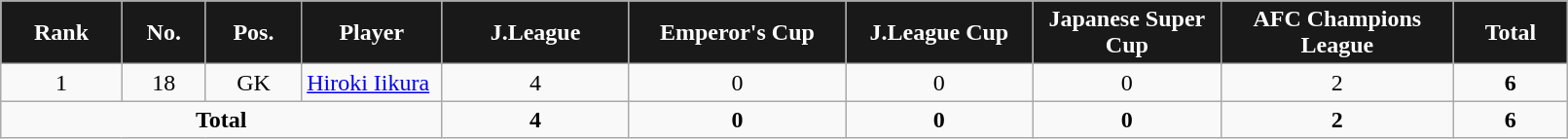<table class="wikitable sortable" style="text-align:center;width:85%;">
<tr>
<th style="background:#191919; color:white; width:0px;">Rank</th>
<th style="background:#191919; color:white; width:0px;">No.</th>
<th style="background:#191919; color:white; width:0px;">Pos.</th>
<th style="background:#191919; color:white; width:0px;">Player</th>
<th style="background:#191919; color:white; width:0px;">J.League</th>
<th style="background:#191919; color:white; width:0px;">Emperor's Cup</th>
<th style="background:#191919; color:white; width:0px;">J.League Cup</th>
<th style="background:#191919; color:white; width:0px;">Japanese Super Cup</th>
<th style="background:#191919; color:white; width:0px;">AFC Champions League</th>
<th style="background:#191919; color:white; width:0px;">Total</th>
</tr>
<tr>
<td>1</td>
<td>18</td>
<td>GK</td>
<td align=left> <a href='#'>Hiroki Iikura</a></td>
<td>4</td>
<td>0</td>
<td>0</td>
<td>0</td>
<td>2</td>
<td><strong>6</strong></td>
</tr>
<tr>
<td colspan=4><strong>Total</strong></td>
<td><strong>4</strong></td>
<td><strong>0</strong></td>
<td><strong>0</strong></td>
<td><strong>0</strong></td>
<td><strong>2</strong></td>
<td><strong>6</strong></td>
</tr>
</table>
